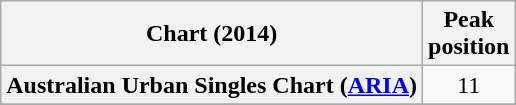<table class="wikitable plainrowheaders sortable" style="text-align:center;">
<tr>
<th scope="col">Chart (2014)</th>
<th scope="col">Peak<br>position</th>
</tr>
<tr>
<th scope="row">Australian Urban Singles Chart (<a href='#'>ARIA</a>)</th>
<td align="center">11</td>
</tr>
<tr>
</tr>
<tr>
</tr>
<tr>
</tr>
<tr>
</tr>
<tr>
</tr>
<tr>
</tr>
<tr>
</tr>
<tr>
</tr>
<tr>
</tr>
<tr>
</tr>
<tr>
</tr>
</table>
